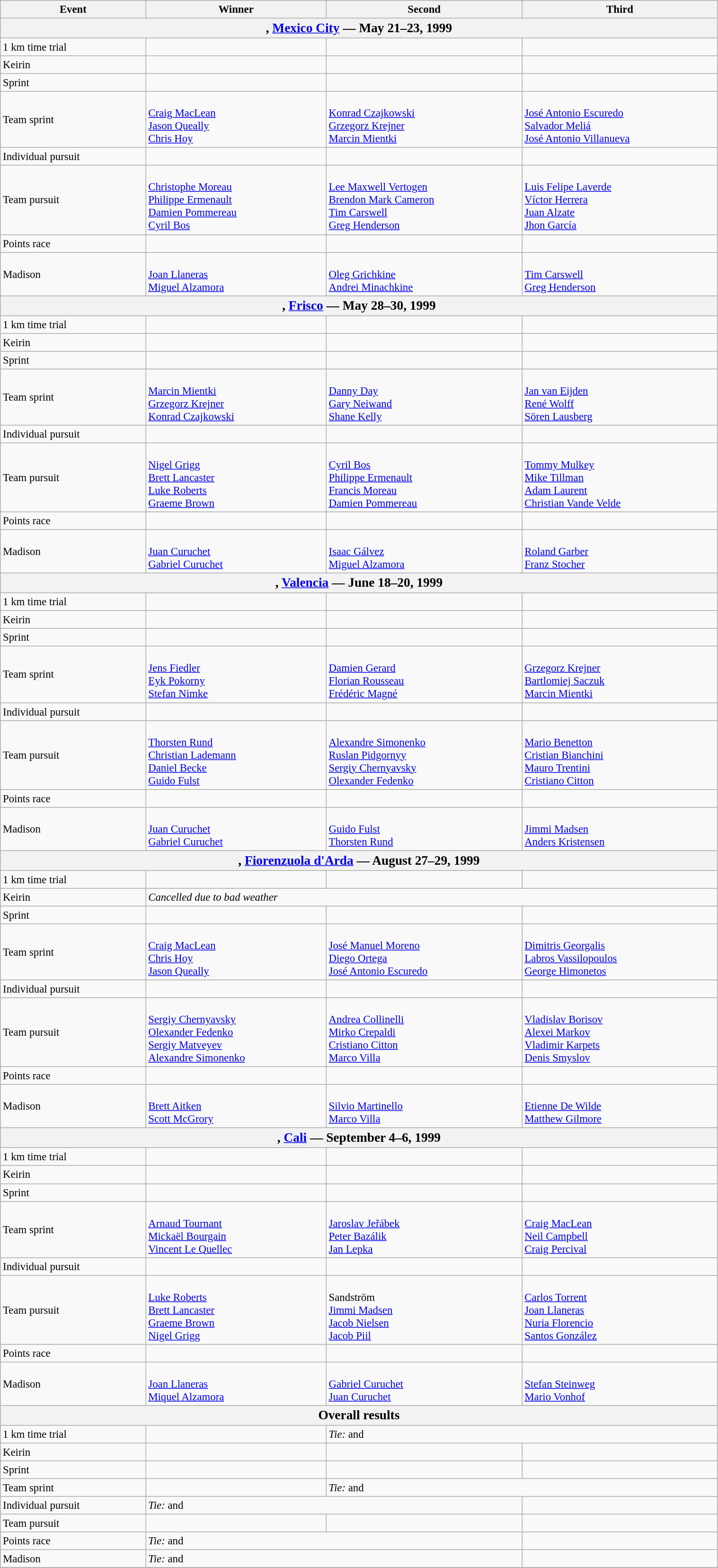<table class=wikitable style="font-size:95%" width="80%">
<tr>
<th>Event</th>
<th>Winner</th>
<th>Second</th>
<th>Third</th>
</tr>
<tr>
<th colspan=4><big>, <a href='#'>Mexico City</a> — May 21–23, 1999</big></th>
</tr>
<tr>
<td>1 km time trial</td>
<td></td>
<td></td>
<td></td>
</tr>
<tr>
<td>Keirin</td>
<td></td>
<td></td>
<td></td>
</tr>
<tr>
<td>Sprint</td>
<td></td>
<td></td>
<td></td>
</tr>
<tr>
<td>Team sprint</td>
<td><br><a href='#'>Craig MacLean</a><br><a href='#'>Jason Queally</a><br><a href='#'>Chris Hoy</a></td>
<td><br><a href='#'>Konrad Czajkowski</a><br><a href='#'>Grzegorz Krejner</a><br><a href='#'>Marcin Mientki</a></td>
<td><br><a href='#'>José Antonio Escuredo</a><br><a href='#'>Salvador Meliá</a><br><a href='#'>José Antonio Villanueva</a></td>
</tr>
<tr>
<td>Individual pursuit</td>
<td></td>
<td></td>
<td></td>
</tr>
<tr>
<td>Team pursuit</td>
<td><br><a href='#'>Christophe Moreau</a><br><a href='#'>Philippe Ermenault</a><br><a href='#'>Damien Pommereau</a><br><a href='#'>Cyril Bos</a></td>
<td><br><a href='#'>Lee Maxwell Vertogen</a><br><a href='#'>Brendon Mark Cameron</a><br><a href='#'>Tim Carswell</a><br><a href='#'>Greg Henderson</a></td>
<td><br><a href='#'>Luis Felipe Laverde</a><br><a href='#'>Víctor Herrera</a><br><a href='#'>Juan Alzate</a><br><a href='#'>Jhon García</a></td>
</tr>
<tr>
<td>Points race</td>
<td></td>
<td></td>
<td></td>
</tr>
<tr>
<td>Madison</td>
<td><br><a href='#'>Joan Llaneras</a><br><a href='#'>Miguel Alzamora</a></td>
<td><br><a href='#'>Oleg Grichkine</a><br><a href='#'>Andrei Minachkine</a></td>
<td><br><a href='#'>Tim Carswell</a><br><a href='#'>Greg Henderson</a></td>
</tr>
<tr>
<th colspan=4><big>, <a href='#'>Frisco</a> — May 28–30, 1999</big></th>
</tr>
<tr>
<td>1 km time trial</td>
<td></td>
<td></td>
<td></td>
</tr>
<tr>
<td>Keirin</td>
<td></td>
<td></td>
<td></td>
</tr>
<tr>
<td>Sprint</td>
<td></td>
<td></td>
<td></td>
</tr>
<tr>
<td>Team sprint</td>
<td><br><a href='#'>Marcin Mientki</a><br><a href='#'>Grzegorz Krejner</a><br><a href='#'>Konrad Czajkowski</a></td>
<td><br><a href='#'>Danny Day</a><br><a href='#'>Gary Neiwand</a><br><a href='#'>Shane Kelly</a></td>
<td><br><a href='#'>Jan van Eijden</a><br><a href='#'>René Wolff</a><br><a href='#'>Sören Lausberg</a></td>
</tr>
<tr>
<td>Individual pursuit</td>
<td></td>
<td></td>
<td></td>
</tr>
<tr>
<td>Team pursuit</td>
<td><br><a href='#'>Nigel Grigg</a><br><a href='#'>Brett Lancaster</a><br><a href='#'>Luke Roberts</a><br><a href='#'>Graeme Brown</a></td>
<td><br><a href='#'>Cyril Bos</a><br><a href='#'>Philippe Ermenault</a><br><a href='#'>Francis Moreau</a><br><a href='#'>Damien Pommereau</a></td>
<td><br><a href='#'>Tommy Mulkey</a><br><a href='#'>Mike Tillman</a><br><a href='#'>Adam Laurent</a><br><a href='#'>Christian Vande Velde</a></td>
</tr>
<tr>
<td>Points race</td>
<td></td>
<td></td>
<td></td>
</tr>
<tr>
<td>Madison</td>
<td><br><a href='#'>Juan Curuchet</a><br><a href='#'>Gabriel Curuchet</a></td>
<td><br><a href='#'>Isaac Gálvez</a><br><a href='#'>Miguel Alzamora</a></td>
<td><br><a href='#'>Roland Garber</a><br><a href='#'>Franz Stocher</a></td>
</tr>
<tr>
<th colspan=4><big>, <a href='#'>Valencia</a> — June 18–20, 1999</big></th>
</tr>
<tr>
<td>1 km time trial</td>
<td></td>
<td></td>
<td></td>
</tr>
<tr>
<td>Keirin</td>
<td></td>
<td></td>
<td></td>
</tr>
<tr>
<td>Sprint</td>
<td></td>
<td></td>
<td></td>
</tr>
<tr>
<td>Team sprint</td>
<td><br><a href='#'>Jens Fiedler</a><br><a href='#'>Eyk Pokorny</a><br><a href='#'>Stefan Nimke</a></td>
<td><br><a href='#'>Damien Gerard</a><br><a href='#'>Florian Rousseau</a><br><a href='#'>Frédéric Magné</a></td>
<td><br><a href='#'>Grzegorz Krejner</a><br><a href='#'>Bartlomiej Saczuk</a><br><a href='#'>Marcin Mientki</a></td>
</tr>
<tr>
<td>Individual pursuit</td>
<td></td>
<td></td>
<td></td>
</tr>
<tr>
<td>Team pursuit</td>
<td><br><a href='#'>Thorsten Rund</a><br><a href='#'>Christian Lademann</a><br><a href='#'>Daniel Becke</a><br><a href='#'>Guido Fulst</a></td>
<td><br><a href='#'>Alexandre Simonenko</a><br><a href='#'>Ruslan Pidgornyy</a><br><a href='#'>Sergiy Chernyavsky</a><br><a href='#'>Olexander Fedenko</a></td>
<td><br><a href='#'>Mario Benetton</a><br><a href='#'>Cristian Bianchini</a><br><a href='#'>Mauro Trentini</a><br><a href='#'>Cristiano Citton</a></td>
</tr>
<tr>
<td>Points race</td>
<td></td>
<td></td>
<td></td>
</tr>
<tr>
<td>Madison</td>
<td><br><a href='#'>Juan Curuchet</a><br><a href='#'>Gabriel Curuchet</a></td>
<td><br><a href='#'>Guido Fulst</a><br><a href='#'>Thorsten Rund</a></td>
<td><br><a href='#'>Jimmi Madsen</a><br><a href='#'>Anders Kristensen</a></td>
</tr>
<tr>
<th colspan=4><big>, <a href='#'>Fiorenzuola d'Arda</a> — August 27–29, 1999</big></th>
</tr>
<tr>
<td>1 km time trial</td>
<td></td>
<td></td>
<td></td>
</tr>
<tr>
<td>Keirin</td>
<td colspan="3"><em>Cancelled due to bad weather</em></td>
</tr>
<tr>
<td>Sprint</td>
<td></td>
<td></td>
<td></td>
</tr>
<tr>
<td>Team sprint</td>
<td><br><a href='#'>Craig MacLean</a><br><a href='#'>Chris Hoy</a><br><a href='#'>Jason Queally</a></td>
<td><br><a href='#'>José Manuel Moreno</a><br><a href='#'>Diego Ortega</a><br><a href='#'>José Antonio Escuredo</a></td>
<td><br><a href='#'>Dimitris Georgalis</a><br><a href='#'>Labros Vassilopoulos</a><br><a href='#'>George Himonetos</a></td>
</tr>
<tr>
<td>Individual pursuit</td>
<td></td>
<td></td>
<td></td>
</tr>
<tr>
<td>Team pursuit</td>
<td><br><a href='#'>Sergiy Chernyavsky</a><br><a href='#'>Olexander Fedenko</a><br><a href='#'>Sergiy Matveyev</a><br><a href='#'>Alexandre Simonenko</a></td>
<td><br><a href='#'>Andrea Collinelli</a><br><a href='#'>Mirko Crepaldi</a><br><a href='#'>Cristiano Citton</a><br><a href='#'>Marco Villa</a></td>
<td><br><a href='#'>Vladislav Borisov</a><br><a href='#'>Alexei Markov</a><br><a href='#'>Vladimir Karpets</a><br><a href='#'>Denis Smyslov</a></td>
</tr>
<tr>
<td>Points race</td>
<td></td>
<td></td>
<td></td>
</tr>
<tr>
<td>Madison</td>
<td><br><a href='#'>Brett Aitken</a><br><a href='#'>Scott McGrory</a></td>
<td><br><a href='#'>Silvio Martinello</a><br><a href='#'>Marco Villa</a></td>
<td><br><a href='#'>Etienne De Wilde</a><br><a href='#'>Matthew Gilmore</a></td>
</tr>
<tr>
<th colspan=4><big>, <a href='#'>Cali</a> — September 4–6, 1999</big></th>
</tr>
<tr>
<td>1 km time trial</td>
<td></td>
<td></td>
<td></td>
</tr>
<tr>
<td>Keirin</td>
<td></td>
<td></td>
<td></td>
</tr>
<tr>
<td>Sprint</td>
<td></td>
<td></td>
<td></td>
</tr>
<tr>
<td>Team sprint</td>
<td><br><a href='#'>Arnaud Tournant</a><br><a href='#'>Mickaël Bourgain</a><br><a href='#'>Vincent Le Quellec</a></td>
<td><br><a href='#'>Jaroslav Jeřábek</a><br><a href='#'>Peter Bazálik</a><br><a href='#'>Jan Lepka</a></td>
<td><br><a href='#'>Craig MacLean</a><br><a href='#'>Neil Campbell</a><br><a href='#'>Craig Percival</a></td>
</tr>
<tr>
<td>Individual pursuit</td>
<td></td>
<td></td>
<td></td>
</tr>
<tr>
<td>Team pursuit</td>
<td><br><a href='#'>Luke Roberts</a><br><a href='#'>Brett Lancaster</a><br><a href='#'>Graeme Brown</a><br><a href='#'>Nigel Grigg</a></td>
<td><br>Sandström<br><a href='#'>Jimmi Madsen</a><br><a href='#'>Jacob Nielsen</a><br><a href='#'>Jacob Piil</a></td>
<td><br><a href='#'>Carlos Torrent</a><br><a href='#'>Joan Llaneras</a><br><a href='#'>Nuria Florencio</a><br><a href='#'>Santos González</a></td>
</tr>
<tr>
<td>Points race</td>
<td></td>
<td></td>
<td></td>
</tr>
<tr>
<td>Madison</td>
<td><br><a href='#'>Joan Llaneras</a><br><a href='#'>Miquel Alzamora</a></td>
<td><br><a href='#'>Gabriel Curuchet</a><br><a href='#'>Juan Curuchet</a></td>
<td><br><a href='#'>Stefan Steinweg</a><br><a href='#'>Mario Vonhof</a></td>
</tr>
<tr>
<th colspan=4><big>Overall results</big></th>
</tr>
<tr>
<td>1 km time trial</td>
<td></td>
<td colspan=2><em>Tie:</em>  and </td>
</tr>
<tr>
<td>Keirin</td>
<td></td>
<td></td>
<td></td>
</tr>
<tr>
<td>Sprint</td>
<td></td>
<td></td>
<td></td>
</tr>
<tr>
<td>Team sprint</td>
<td></td>
<td colspan=2><em>Tie:</em>  and </td>
</tr>
<tr>
<td>Individual pursuit</td>
<td colspan=2><em>Tie:</em>  and </td>
<td></td>
</tr>
<tr>
<td>Team pursuit</td>
<td></td>
<td></td>
<td></td>
</tr>
<tr>
<td>Points race</td>
<td colspan=2><em>Tie:</em>  and </td>
<td></td>
</tr>
<tr>
<td>Madison</td>
<td colspan=2><em>Tie:</em>  and </td>
<td></td>
</tr>
<tr>
</tr>
</table>
